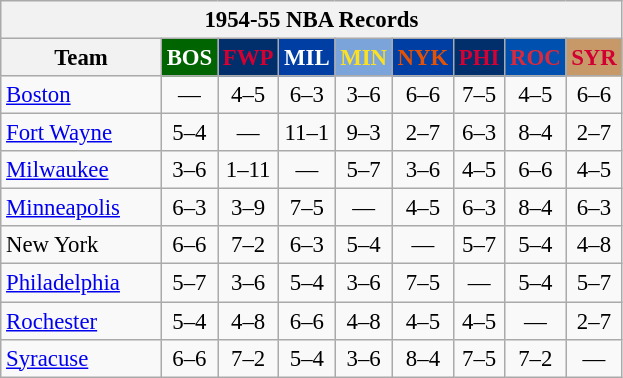<table class="wikitable" style="font-size:95%; text-align:center;">
<tr>
<th colspan=9>1954-55 NBA Records</th>
</tr>
<tr>
<th width=100>Team</th>
<th style="background:#006400;color:#FFFFFF;width=35">BOS</th>
<th style="background:#012F6B;color:#D40032;width=35">FWP</th>
<th style="background:#003EA4;color:#FFFFFF;width=35">MIL</th>
<th style="background:#7BA4DB;color:#FBE122;width=35">MIN</th>
<th style="background:#003EA4;color:#E45206;width=35">NYK</th>
<th style="background:#012F6B;color:#D50033;width=35">PHI</th>
<th style="background:#0050B0;color:#D82A3C;width=35">ROC</th>
<th style="background:#C79968;color:#D20032;width=35">SYR</th>
</tr>
<tr>
<td style="text-align:left;"><a href='#'>Boston</a></td>
<td>—</td>
<td>4–5</td>
<td>6–3</td>
<td>3–6</td>
<td>6–6</td>
<td>7–5</td>
<td>4–5</td>
<td>6–6</td>
</tr>
<tr>
<td style="text-align:left;"><a href='#'>Fort Wayne</a></td>
<td>5–4</td>
<td>—</td>
<td>11–1</td>
<td>9–3</td>
<td>2–7</td>
<td>6–3</td>
<td>8–4</td>
<td>2–7</td>
</tr>
<tr>
<td style="text-align:left;"><a href='#'>Milwaukee</a></td>
<td>3–6</td>
<td>1–11</td>
<td>—</td>
<td>5–7</td>
<td>3–6</td>
<td>4–5</td>
<td>6–6</td>
<td>4–5</td>
</tr>
<tr>
<td style="text-align:left;"><a href='#'>Minneapolis</a></td>
<td>6–3</td>
<td>3–9</td>
<td>7–5</td>
<td>—</td>
<td>4–5</td>
<td>6–3</td>
<td>8–4</td>
<td>6–3</td>
</tr>
<tr>
<td style="text-align:left;">New York</td>
<td>6–6</td>
<td>7–2</td>
<td>6–3</td>
<td>5–4</td>
<td>—</td>
<td>5–7</td>
<td>5–4</td>
<td>4–8</td>
</tr>
<tr>
<td style="text-align:left;"><a href='#'>Philadelphia</a></td>
<td>5–7</td>
<td>3–6</td>
<td>5–4</td>
<td>3–6</td>
<td>7–5</td>
<td>—</td>
<td>5–4</td>
<td>5–7</td>
</tr>
<tr>
<td style="text-align:left;"><a href='#'>Rochester</a></td>
<td>5–4</td>
<td>4–8</td>
<td>6–6</td>
<td>4–8</td>
<td>4–5</td>
<td>4–5</td>
<td>—</td>
<td>2–7</td>
</tr>
<tr>
<td style="text-align:left;"><a href='#'>Syracuse</a></td>
<td>6–6</td>
<td>7–2</td>
<td>5–4</td>
<td>3–6</td>
<td>8–4</td>
<td>7–5</td>
<td>7–2</td>
<td>—</td>
</tr>
</table>
